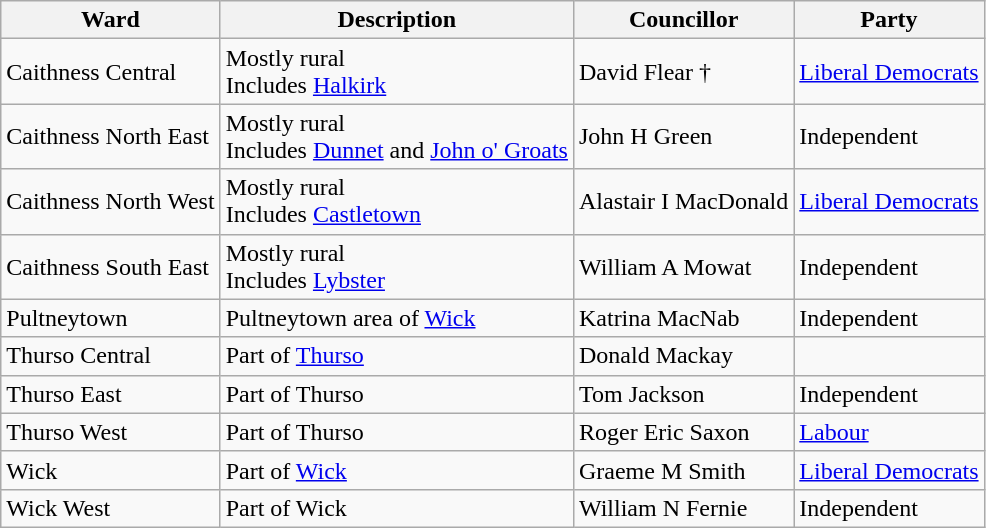<table class="wikitable">
<tr>
<th>Ward</th>
<th>Description</th>
<th>Councillor</th>
<th>Party</th>
</tr>
<tr>
<td>Caithness Central</td>
<td>Mostly rural <br> Includes <a href='#'>Halkirk</a></td>
<td>David Flear †</td>
<td><a href='#'>Liberal Democrats</a></td>
</tr>
<tr>
<td>Caithness North East</td>
<td>Mostly rural <br> Includes <a href='#'>Dunnet</a> and <a href='#'>John o' Groats</a></td>
<td>John H Green</td>
<td>Independent</td>
</tr>
<tr>
<td>Caithness North West</td>
<td>Mostly rural <br> Includes <a href='#'>Castletown</a></td>
<td>Alastair I MacDonald</td>
<td><a href='#'>Liberal Democrats</a></td>
</tr>
<tr>
<td>Caithness South East</td>
<td>Mostly rural <br> Includes <a href='#'>Lybster</a></td>
<td>William A Mowat</td>
<td>Independent</td>
</tr>
<tr>
<td>Pultneytown</td>
<td>Pultneytown area of <a href='#'>Wick</a></td>
<td>Katrina MacNab</td>
<td>Independent</td>
</tr>
<tr>
<td>Thurso Central</td>
<td>Part of <a href='#'>Thurso</a></td>
<td>Donald Mackay</td>
<td></td>
</tr>
<tr>
<td>Thurso East</td>
<td>Part of Thurso</td>
<td>Tom Jackson</td>
<td>Independent</td>
</tr>
<tr>
<td>Thurso West</td>
<td>Part of Thurso</td>
<td>Roger Eric Saxon</td>
<td><a href='#'>Labour</a></td>
</tr>
<tr>
<td>Wick</td>
<td>Part of <a href='#'>Wick</a></td>
<td>Graeme M Smith</td>
<td><a href='#'>Liberal Democrats</a></td>
</tr>
<tr>
<td>Wick West</td>
<td>Part of Wick</td>
<td>William N Fernie</td>
<td>Independent</td>
</tr>
</table>
